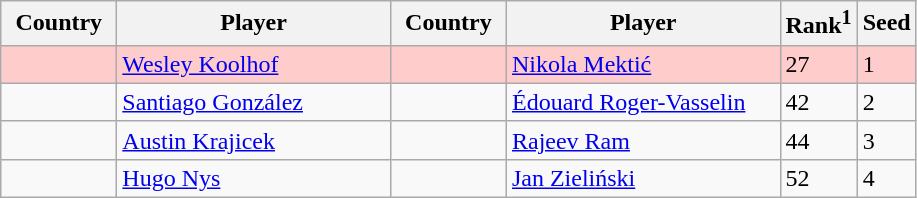<table class="sortable wikitable">
<tr>
<th width="70">Country</th>
<th width="175">Player</th>
<th width="70">Country</th>
<th width="175">Player</th>
<th>Rank<sup>1</sup></th>
<th>Seed</th>
</tr>
<tr bgcolor=#fcc>
<td></td>
<td><a href='#'>Wesley Koolhof</a></td>
<td></td>
<td><a href='#'>Nikola Mektić</a></td>
<td>27</td>
<td>1</td>
</tr>
<tr>
<td></td>
<td><a href='#'>Santiago González</a></td>
<td></td>
<td><a href='#'>Édouard Roger-Vasselin</a></td>
<td>42</td>
<td>2</td>
</tr>
<tr>
<td></td>
<td><a href='#'>Austin Krajicek</a></td>
<td></td>
<td><a href='#'>Rajeev Ram</a></td>
<td>44</td>
<td>3</td>
</tr>
<tr>
<td></td>
<td><a href='#'>Hugo Nys</a></td>
<td></td>
<td><a href='#'>Jan Zieliński</a></td>
<td>52</td>
<td>4</td>
</tr>
</table>
